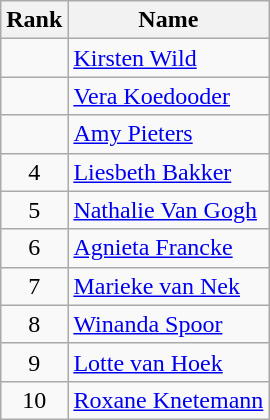<table class="wikitable sortable" style="text-align:center">
<tr>
<th>Rank</th>
<th>Name</th>
</tr>
<tr>
<td></td>
<td align=left><a href='#'>Kirsten Wild</a></td>
</tr>
<tr>
<td></td>
<td align=left><a href='#'>Vera Koedooder</a></td>
</tr>
<tr>
<td></td>
<td align=left><a href='#'>Amy Pieters</a></td>
</tr>
<tr>
<td>4</td>
<td align=left><a href='#'>Liesbeth Bakker</a></td>
</tr>
<tr>
<td>5</td>
<td align=left><a href='#'>Nathalie Van Gogh</a></td>
</tr>
<tr>
<td>6</td>
<td align=left><a href='#'>Agnieta Francke</a></td>
</tr>
<tr>
<td>7</td>
<td align=left><a href='#'>Marieke van Nek</a></td>
</tr>
<tr>
<td>8</td>
<td align=left><a href='#'>Winanda Spoor</a></td>
</tr>
<tr>
<td>9</td>
<td align=left><a href='#'>Lotte van Hoek</a></td>
</tr>
<tr>
<td>10</td>
<td align=left><a href='#'>Roxane Knetemann</a></td>
</tr>
</table>
